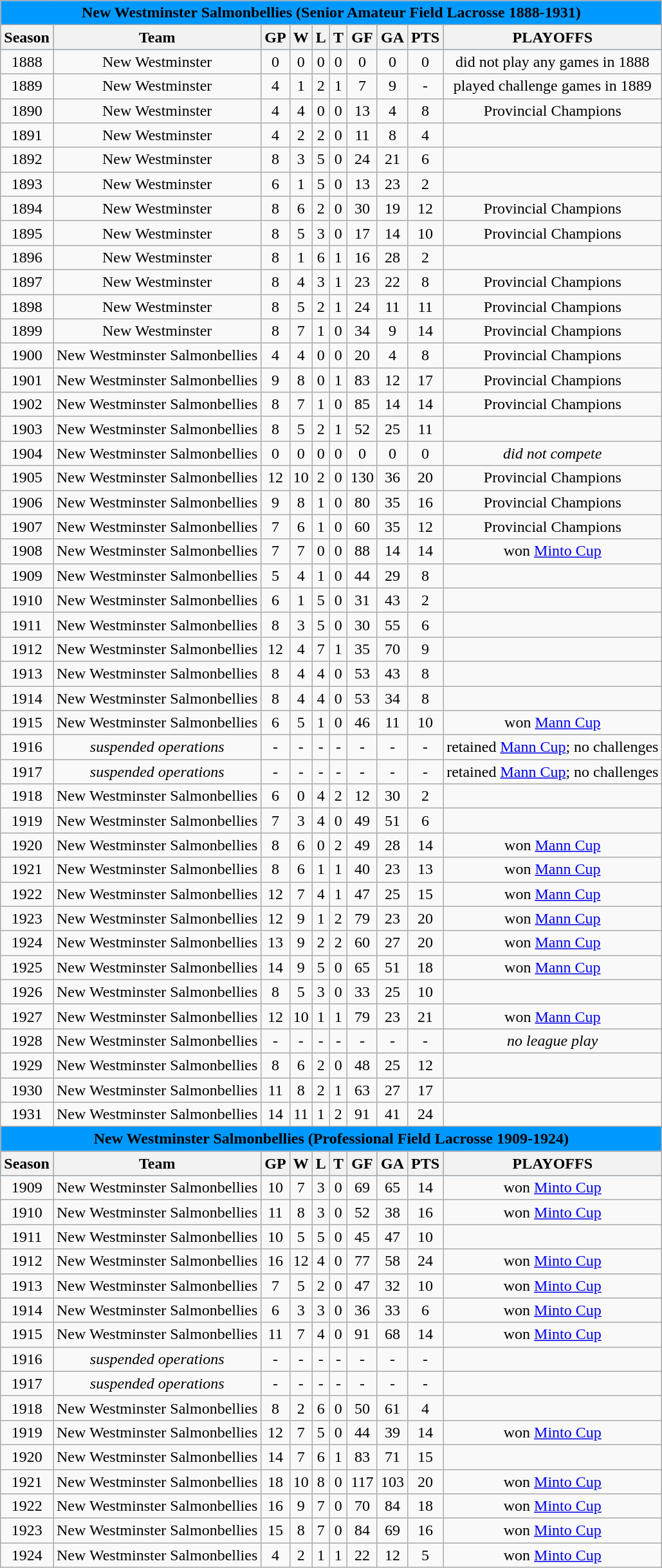<table class="wikitable">
<tr bgcolor="#0099FF">
<td colspan="14" align="center"><strong>New Westminster Salmonbellies (Senior Amateur Field Lacrosse 1888-1931)</strong></td>
</tr>
<tr bgcolor="0099FF">
<th>Season</th>
<th>Team</th>
<th>GP</th>
<th>W</th>
<th>L</th>
<th>T</th>
<th>GF</th>
<th>GA</th>
<th>PTS</th>
<th>PLAYOFFS</th>
</tr>
<tr align="center">
<td>1888</td>
<td>New Westminster</td>
<td>0</td>
<td>0</td>
<td>0</td>
<td>0</td>
<td>0</td>
<td>0</td>
<td>0</td>
<td>did not play any games in 1888</td>
</tr>
<tr align="center">
<td>1889</td>
<td>New Westminster</td>
<td>4</td>
<td>1</td>
<td>2</td>
<td>1</td>
<td>7</td>
<td>9</td>
<td>-</td>
<td>played challenge games in 1889</td>
</tr>
<tr align="center">
<td>1890</td>
<td>New Westminster</td>
<td>4</td>
<td>4</td>
<td>0</td>
<td>0</td>
<td>13</td>
<td>4</td>
<td>8</td>
<td>Provincial Champions</td>
</tr>
<tr align="center">
<td>1891</td>
<td>New Westminster</td>
<td>4</td>
<td>2</td>
<td>2</td>
<td>0</td>
<td>11</td>
<td>8</td>
<td>4</td>
<td> </td>
</tr>
<tr align="center">
<td>1892</td>
<td>New Westminster</td>
<td>8</td>
<td>3</td>
<td>5</td>
<td>0</td>
<td>24</td>
<td>21</td>
<td>6</td>
<td> </td>
</tr>
<tr align="center">
<td>1893</td>
<td>New Westminster</td>
<td>6</td>
<td>1</td>
<td>5</td>
<td>0</td>
<td>13</td>
<td>23</td>
<td>2</td>
<td> </td>
</tr>
<tr align="center">
<td>1894</td>
<td>New Westminster</td>
<td>8</td>
<td>6</td>
<td>2</td>
<td>0</td>
<td>30</td>
<td>19</td>
<td>12</td>
<td>Provincial Champions</td>
</tr>
<tr align="center">
<td>1895</td>
<td>New Westminster</td>
<td>8</td>
<td>5</td>
<td>3</td>
<td>0</td>
<td>17</td>
<td>14</td>
<td>10</td>
<td>Provincial Champions</td>
</tr>
<tr align="center">
<td>1896</td>
<td>New Westminster</td>
<td>8</td>
<td>1</td>
<td>6</td>
<td>1</td>
<td>16</td>
<td>28</td>
<td>2</td>
<td> </td>
</tr>
<tr align="center">
<td>1897</td>
<td>New Westminster</td>
<td>8</td>
<td>4</td>
<td>3</td>
<td>1</td>
<td>23</td>
<td>22</td>
<td>8</td>
<td>Provincial Champions</td>
</tr>
<tr align="center">
<td>1898</td>
<td>New Westminster</td>
<td>8</td>
<td>5</td>
<td>2</td>
<td>1</td>
<td>24</td>
<td>11</td>
<td>11</td>
<td>Provincial Champions</td>
</tr>
<tr align="center">
<td>1899</td>
<td>New Westminster</td>
<td>8</td>
<td>7</td>
<td>1</td>
<td>0</td>
<td>34</td>
<td>9</td>
<td>14</td>
<td>Provincial Champions</td>
</tr>
<tr align="center">
<td>1900</td>
<td>New Westminster Salmonbellies</td>
<td>4</td>
<td>4</td>
<td>0</td>
<td>0</td>
<td>20</td>
<td>4</td>
<td>8</td>
<td>Provincial Champions</td>
</tr>
<tr align="center">
<td>1901</td>
<td>New Westminster Salmonbellies</td>
<td>9</td>
<td>8</td>
<td>0</td>
<td>1</td>
<td>83</td>
<td>12</td>
<td>17</td>
<td>Provincial Champions</td>
</tr>
<tr align="center">
<td>1902</td>
<td>New Westminster Salmonbellies</td>
<td>8</td>
<td>7</td>
<td>1</td>
<td>0</td>
<td>85</td>
<td>14</td>
<td>14</td>
<td>Provincial Champions</td>
</tr>
<tr align="center">
<td>1903</td>
<td>New Westminster Salmonbellies</td>
<td>8</td>
<td>5</td>
<td>2</td>
<td>1</td>
<td>52</td>
<td>25</td>
<td>11</td>
<td> </td>
</tr>
<tr align="center">
<td>1904</td>
<td>New Westminster Salmonbellies</td>
<td>0</td>
<td>0</td>
<td>0</td>
<td>0</td>
<td>0</td>
<td>0</td>
<td>0</td>
<td><em>did not compete</em></td>
</tr>
<tr align="center">
<td>1905</td>
<td>New Westminster Salmonbellies</td>
<td>12</td>
<td>10</td>
<td>2</td>
<td>0</td>
<td>130</td>
<td>36</td>
<td>20</td>
<td>Provincial Champions</td>
</tr>
<tr align="center">
<td>1906</td>
<td>New Westminster Salmonbellies</td>
<td>9</td>
<td>8</td>
<td>1</td>
<td>0</td>
<td>80</td>
<td>35</td>
<td>16</td>
<td>Provincial Champions</td>
</tr>
<tr align="center">
<td>1907</td>
<td>New Westminster Salmonbellies</td>
<td>7</td>
<td>6</td>
<td>1</td>
<td>0</td>
<td>60</td>
<td>35</td>
<td>12</td>
<td>Provincial Champions</td>
</tr>
<tr align="center">
<td>1908</td>
<td>New Westminster Salmonbellies</td>
<td>7</td>
<td>7</td>
<td>0</td>
<td>0</td>
<td>88</td>
<td>14</td>
<td>14</td>
<td>won <a href='#'>Minto Cup</a></td>
</tr>
<tr align="center">
<td>1909</td>
<td>New Westminster Salmonbellies</td>
<td>5</td>
<td>4</td>
<td>1</td>
<td>0</td>
<td>44</td>
<td>29</td>
<td>8</td>
<td> </td>
</tr>
<tr align="center">
<td>1910</td>
<td>New Westminster Salmonbellies</td>
<td>6</td>
<td>1</td>
<td>5</td>
<td>0</td>
<td>31</td>
<td>43</td>
<td>2</td>
<td> </td>
</tr>
<tr align="center">
<td>1911</td>
<td>New Westminster Salmonbellies</td>
<td>8</td>
<td>3</td>
<td>5</td>
<td>0</td>
<td>30</td>
<td>55</td>
<td>6</td>
<td> </td>
</tr>
<tr align="center">
<td>1912</td>
<td>New Westminster Salmonbellies</td>
<td>12</td>
<td>4</td>
<td>7</td>
<td>1</td>
<td>35</td>
<td>70</td>
<td>9</td>
<td> </td>
</tr>
<tr align="center">
<td>1913</td>
<td>New Westminster Salmonbellies</td>
<td>8</td>
<td>4</td>
<td>4</td>
<td>0</td>
<td>53</td>
<td>43</td>
<td>8</td>
<td> </td>
</tr>
<tr align="center">
<td>1914</td>
<td>New Westminster Salmonbellies</td>
<td>8</td>
<td>4</td>
<td>4</td>
<td>0</td>
<td>53</td>
<td>34</td>
<td>8</td>
<td> </td>
</tr>
<tr align="center">
<td>1915</td>
<td>New Westminster Salmonbellies</td>
<td>6</td>
<td>5</td>
<td>1</td>
<td>0</td>
<td>46</td>
<td>11</td>
<td>10</td>
<td>won <a href='#'>Mann Cup</a></td>
</tr>
<tr align="center">
<td>1916</td>
<td><em>suspended operations</em></td>
<td>-</td>
<td>-</td>
<td>-</td>
<td>-</td>
<td>-</td>
<td>-</td>
<td>-</td>
<td>retained <a href='#'>Mann Cup</a>; no challenges</td>
</tr>
<tr align="center">
<td>1917</td>
<td><em>suspended operations</em></td>
<td>-</td>
<td>-</td>
<td>-</td>
<td>-</td>
<td>-</td>
<td>-</td>
<td>-</td>
<td>retained <a href='#'>Mann Cup</a>; no challenges</td>
</tr>
<tr align="center">
<td>1918</td>
<td>New Westminster Salmonbellies</td>
<td>6</td>
<td>0</td>
<td>4</td>
<td>2</td>
<td>12</td>
<td>30</td>
<td>2</td>
<td> </td>
</tr>
<tr align="center">
<td>1919</td>
<td>New Westminster Salmonbellies</td>
<td>7</td>
<td>3</td>
<td>4</td>
<td>0</td>
<td>49</td>
<td>51</td>
<td>6</td>
<td> </td>
</tr>
<tr align="center">
<td>1920</td>
<td>New Westminster Salmonbellies</td>
<td>8</td>
<td>6</td>
<td>0</td>
<td>2</td>
<td>49</td>
<td>28</td>
<td>14</td>
<td>won <a href='#'>Mann Cup</a></td>
</tr>
<tr align="center">
<td>1921</td>
<td>New Westminster Salmonbellies</td>
<td>8</td>
<td>6</td>
<td>1</td>
<td>1</td>
<td>40</td>
<td>23</td>
<td>13</td>
<td>won <a href='#'>Mann Cup</a></td>
</tr>
<tr align="center">
<td>1922</td>
<td>New Westminster Salmonbellies</td>
<td>12</td>
<td>7</td>
<td>4</td>
<td>1</td>
<td>47</td>
<td>25</td>
<td>15</td>
<td>won <a href='#'>Mann Cup</a></td>
</tr>
<tr align="center">
<td>1923</td>
<td>New Westminster Salmonbellies</td>
<td>12</td>
<td>9</td>
<td>1</td>
<td>2</td>
<td>79</td>
<td>23</td>
<td>20</td>
<td>won <a href='#'>Mann Cup</a></td>
</tr>
<tr align="center">
<td>1924</td>
<td>New Westminster Salmonbellies</td>
<td>13</td>
<td>9</td>
<td>2</td>
<td>2</td>
<td>60</td>
<td>27</td>
<td>20</td>
<td>won <a href='#'>Mann Cup</a></td>
</tr>
<tr align="center">
<td>1925</td>
<td>New Westminster Salmonbellies</td>
<td>14</td>
<td>9</td>
<td>5</td>
<td>0</td>
<td>65</td>
<td>51</td>
<td>18</td>
<td>won <a href='#'>Mann Cup</a></td>
</tr>
<tr align="center">
<td>1926</td>
<td>New Westminster Salmonbellies</td>
<td>8</td>
<td>5</td>
<td>3</td>
<td>0</td>
<td>33</td>
<td>25</td>
<td>10</td>
<td> </td>
</tr>
<tr align="center">
<td>1927</td>
<td>New Westminster Salmonbellies</td>
<td>12</td>
<td>10</td>
<td>1</td>
<td>1</td>
<td>79</td>
<td>23</td>
<td>21</td>
<td>won <a href='#'>Mann Cup</a></td>
</tr>
<tr align="center">
<td>1928</td>
<td>New Westminster Salmonbellies</td>
<td>-</td>
<td>-</td>
<td>-</td>
<td>-</td>
<td>-</td>
<td>-</td>
<td>-</td>
<td><em>no league play</em></td>
</tr>
<tr align="center">
<td>1929</td>
<td>New Westminster Salmonbellies</td>
<td>8</td>
<td>6</td>
<td>2</td>
<td>0</td>
<td>48</td>
<td>25</td>
<td>12</td>
<td> </td>
</tr>
<tr align="center">
<td>1930</td>
<td>New Westminster Salmonbellies</td>
<td>11</td>
<td>8</td>
<td>2</td>
<td>1</td>
<td>63</td>
<td>27</td>
<td>17</td>
<td> </td>
</tr>
<tr align="center">
<td>1931</td>
<td>New Westminster Salmonbellies</td>
<td>14</td>
<td>11</td>
<td>1</td>
<td>2</td>
<td>91</td>
<td>41</td>
<td>24</td>
<td> </td>
</tr>
<tr bgcolor="#0099FF">
<td colspan="14" align="center"><strong>New Westminster Salmonbellies (Professional Field Lacrosse 1909-1924)</strong></td>
</tr>
<tr bgcolor="0099FF">
<th>Season</th>
<th>Team</th>
<th>GP</th>
<th>W</th>
<th>L</th>
<th>T</th>
<th>GF</th>
<th>GA</th>
<th>PTS</th>
<th>PLAYOFFS</th>
</tr>
<tr align="center">
<td>1909</td>
<td>New Westminster Salmonbellies</td>
<td>10</td>
<td>7</td>
<td>3</td>
<td>0</td>
<td>69</td>
<td>65</td>
<td>14</td>
<td>won <a href='#'>Minto Cup</a></td>
</tr>
<tr align="center">
<td>1910</td>
<td>New Westminster Salmonbellies</td>
<td>11</td>
<td>8</td>
<td>3</td>
<td>0</td>
<td>52</td>
<td>38</td>
<td>16</td>
<td>won <a href='#'>Minto Cup</a></td>
</tr>
<tr align="center">
<td>1911</td>
<td>New Westminster Salmonbellies</td>
<td>10</td>
<td>5</td>
<td>5</td>
<td>0</td>
<td>45</td>
<td>47</td>
<td>10</td>
<td> </td>
</tr>
<tr align="center">
<td>1912</td>
<td>New Westminster Salmonbellies</td>
<td>16</td>
<td>12</td>
<td>4</td>
<td>0</td>
<td>77</td>
<td>58</td>
<td>24</td>
<td>won <a href='#'>Minto Cup</a></td>
</tr>
<tr align="center">
<td>1913</td>
<td>New Westminster Salmonbellies</td>
<td>7</td>
<td>5</td>
<td>2</td>
<td>0</td>
<td>47</td>
<td>32</td>
<td>10</td>
<td>won <a href='#'>Minto Cup</a></td>
</tr>
<tr align="center">
<td>1914</td>
<td>New Westminster Salmonbellies</td>
<td>6</td>
<td>3</td>
<td>3</td>
<td>0</td>
<td>36</td>
<td>33</td>
<td>6</td>
<td>won <a href='#'>Minto Cup</a></td>
</tr>
<tr align="center">
<td>1915</td>
<td>New Westminster Salmonbellies</td>
<td>11</td>
<td>7</td>
<td>4</td>
<td>0</td>
<td>91</td>
<td>68</td>
<td>14</td>
<td>won <a href='#'>Minto Cup</a></td>
</tr>
<tr align="center">
<td>1916</td>
<td><em>suspended operations</em></td>
<td>-</td>
<td>-</td>
<td>-</td>
<td>-</td>
<td>-</td>
<td>-</td>
<td>-</td>
<td> </td>
</tr>
<tr align="center">
<td>1917</td>
<td><em>suspended operations</em></td>
<td>-</td>
<td>-</td>
<td>-</td>
<td>-</td>
<td>-</td>
<td>-</td>
<td>-</td>
<td> </td>
</tr>
<tr align="center">
<td>1918</td>
<td>New Westminster Salmonbellies</td>
<td>8</td>
<td>2</td>
<td>6</td>
<td>0</td>
<td>50</td>
<td>61</td>
<td>4</td>
<td> </td>
</tr>
<tr align="center">
<td>1919</td>
<td>New Westminster Salmonbellies</td>
<td>12</td>
<td>7</td>
<td>5</td>
<td>0</td>
<td>44</td>
<td>39</td>
<td>14</td>
<td>won <a href='#'>Minto Cup</a></td>
</tr>
<tr align="center">
<td>1920</td>
<td>New Westminster Salmonbellies</td>
<td>14</td>
<td>7</td>
<td>6</td>
<td>1</td>
<td>83</td>
<td>71</td>
<td>15</td>
<td> </td>
</tr>
<tr align="center">
<td>1921</td>
<td>New Westminster Salmonbellies</td>
<td>18</td>
<td>10</td>
<td>8</td>
<td>0</td>
<td>117</td>
<td>103</td>
<td>20</td>
<td>won <a href='#'>Minto Cup</a></td>
</tr>
<tr align="center">
<td>1922</td>
<td>New Westminster Salmonbellies</td>
<td>16</td>
<td>9</td>
<td>7</td>
<td>0</td>
<td>70</td>
<td>84</td>
<td>18</td>
<td>won <a href='#'>Minto Cup</a></td>
</tr>
<tr align="center">
<td>1923</td>
<td>New Westminster Salmonbellies</td>
<td>15</td>
<td>8</td>
<td>7</td>
<td>0</td>
<td>84</td>
<td>69</td>
<td>16</td>
<td>won <a href='#'>Minto Cup</a></td>
</tr>
<tr align="center">
<td>1924</td>
<td>New Westminster Salmonbellies</td>
<td>4</td>
<td>2</td>
<td>1</td>
<td>1</td>
<td>22</td>
<td>12</td>
<td>5</td>
<td>won <a href='#'>Minto Cup</a></td>
</tr>
</table>
